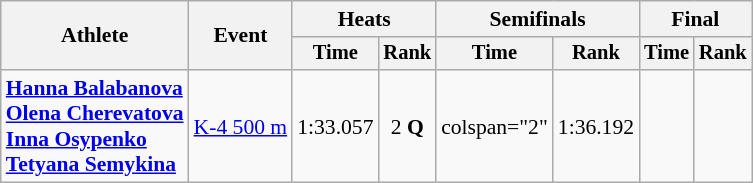<table class="wikitable" style="font-size:90%">
<tr>
<th rowspan=2>Athlete</th>
<th rowspan=2>Event</th>
<th colspan=2>Heats</th>
<th colspan=2>Semifinals</th>
<th colspan=2>Final</th>
</tr>
<tr style="font-size:95%">
<th>Time</th>
<th>Rank</th>
<th>Time</th>
<th>Rank</th>
<th>Time</th>
<th>Rank</th>
</tr>
<tr align=center>
<td align=left><strong><a href='#'>Hanna Balabanova</a><br><a href='#'>Olena Cherevatova</a><br><a href='#'>Inna Osypenko</a><br><a href='#'>Tetyana Semykina</a></strong></td>
<td align=left><a href='#'>K-4 500 m</a></td>
<td>1:33.057</td>
<td>2 <strong>Q</strong></td>
<td>colspan="2" </td>
<td>1:36.192</td>
<td></td>
</tr>
</table>
